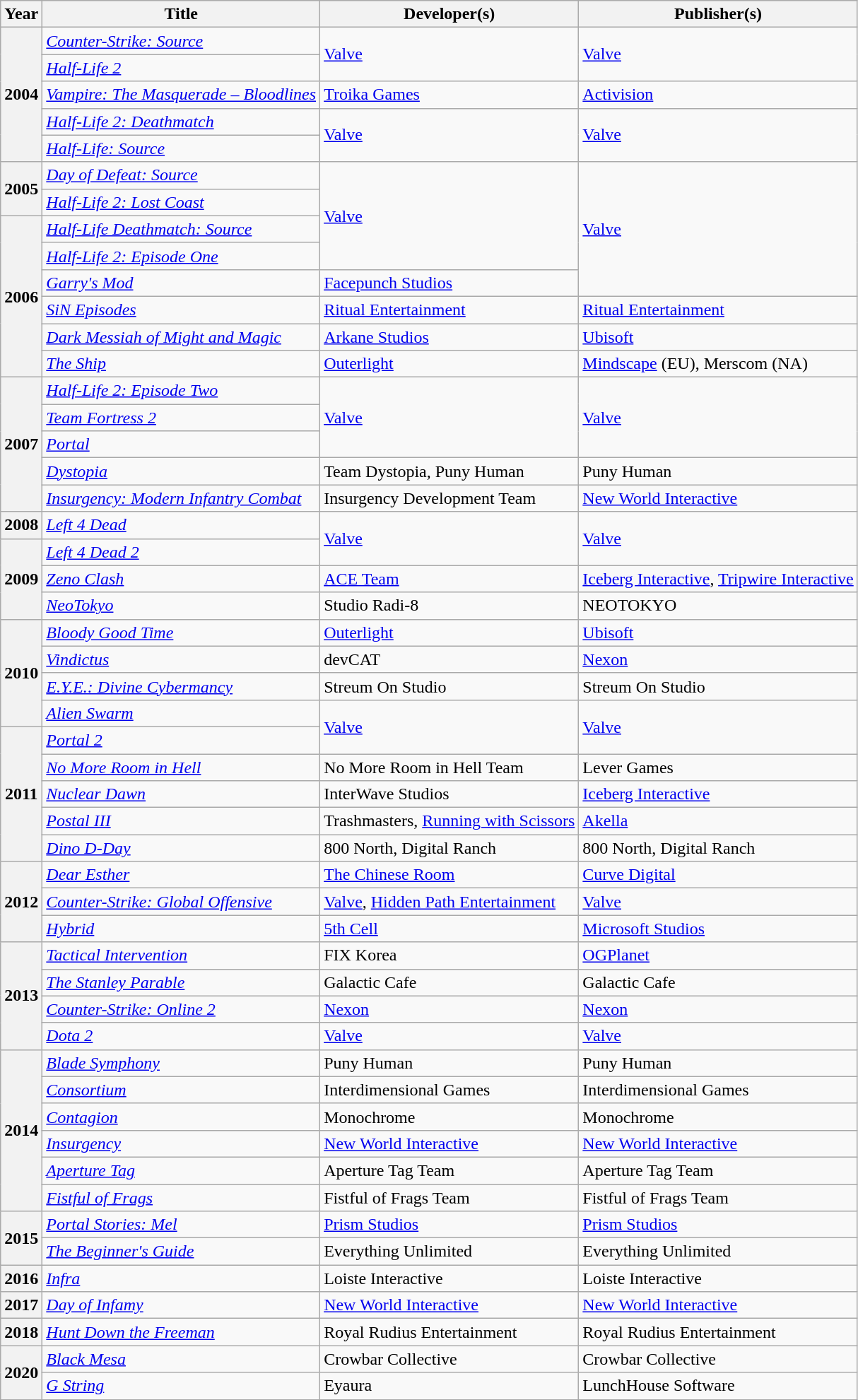<table class="wikitable sortable" width="auto">
<tr>
<th>Year</th>
<th>Title</th>
<th>Developer(s)</th>
<th>Publisher(s)</th>
</tr>
<tr>
<th rowspan="5">2004</th>
<td><em><a href='#'>Counter-Strike: Source</a></em></td>
<td rowspan="2"><a href='#'>Valve</a></td>
<td rowspan="2"><a href='#'>Valve</a></td>
</tr>
<tr>
<td><em><a href='#'>Half-Life 2</a></em></td>
</tr>
<tr>
<td><em><a href='#'>Vampire: The Masquerade – Bloodlines</a></em></td>
<td><a href='#'>Troika Games</a></td>
<td><a href='#'>Activision</a></td>
</tr>
<tr>
<td><em><a href='#'>Half-Life 2: Deathmatch</a></em></td>
<td rowspan="2"><a href='#'>Valve</a></td>
<td rowspan="2"><a href='#'>Valve</a></td>
</tr>
<tr>
<td><em><a href='#'>Half-Life: Source</a></em></td>
</tr>
<tr>
<th rowspan="2">2005</th>
<td><em><a href='#'>Day of Defeat: Source</a></em></td>
<td rowspan="4"><a href='#'>Valve</a></td>
<td rowspan="5"><a href='#'>Valve</a></td>
</tr>
<tr>
<td><em><a href='#'>Half-Life 2: Lost Coast</a></em></td>
</tr>
<tr>
<th rowspan="6">2006</th>
<td><em><a href='#'>Half-Life Deathmatch: Source</a></em></td>
</tr>
<tr>
<td><em><a href='#'>Half-Life 2: Episode One</a></em></td>
</tr>
<tr>
<td><em><a href='#'>Garry's Mod</a></em></td>
<td><a href='#'>Facepunch Studios</a></td>
</tr>
<tr>
<td><em><a href='#'>SiN Episodes</a></em></td>
<td><a href='#'>Ritual Entertainment</a></td>
<td><a href='#'>Ritual Entertainment</a></td>
</tr>
<tr>
<td><em><a href='#'>Dark Messiah of Might and Magic</a></em></td>
<td><a href='#'>Arkane Studios</a></td>
<td><a href='#'>Ubisoft</a></td>
</tr>
<tr>
<td><em><a href='#'>The Ship</a></em></td>
<td><a href='#'>Outerlight</a></td>
<td><a href='#'>Mindscape</a> (EU), Merscom (NA)</td>
</tr>
<tr>
<th rowspan="5">2007</th>
<td><em><a href='#'>Half-Life 2: Episode Two</a></em></td>
<td rowspan="3"><a href='#'>Valve</a></td>
<td rowspan="3"><a href='#'>Valve</a></td>
</tr>
<tr>
<td><em><a href='#'>Team Fortress 2</a></em></td>
</tr>
<tr>
<td><em><a href='#'>Portal</a></em></td>
</tr>
<tr>
<td><em><a href='#'>Dystopia</a></em></td>
<td>Team Dystopia, Puny Human</td>
<td>Puny Human</td>
</tr>
<tr>
<td><em><a href='#'>Insurgency: Modern Infantry Combat</a></em></td>
<td>Insurgency Development Team</td>
<td><a href='#'>New World Interactive</a></td>
</tr>
<tr>
<th>2008</th>
<td><em><a href='#'>Left 4 Dead</a></em></td>
<td rowspan="2"><a href='#'>Valve</a></td>
<td rowspan="2"><a href='#'>Valve</a></td>
</tr>
<tr>
<th rowspan="3">2009</th>
<td><em><a href='#'>Left 4 Dead 2</a></em></td>
</tr>
<tr>
<td><em><a href='#'>Zeno Clash</a></em></td>
<td><a href='#'>ACE Team</a></td>
<td><a href='#'>Iceberg Interactive</a>, <a href='#'>Tripwire Interactive</a></td>
</tr>
<tr>
<td><em><a href='#'>NeoTokyo</a></em></td>
<td>Studio Radi-8</td>
<td>NEOTOKYO</td>
</tr>
<tr>
<th rowspan="4">2010</th>
<td><em><a href='#'>Bloody Good Time</a></em></td>
<td><a href='#'>Outerlight</a></td>
<td><a href='#'>Ubisoft</a></td>
</tr>
<tr>
<td><em><a href='#'>Vindictus</a></em></td>
<td>devCAT</td>
<td><a href='#'>Nexon</a></td>
</tr>
<tr>
<td><em><a href='#'>E.Y.E.: Divine Cybermancy</a></em></td>
<td>Streum On Studio</td>
<td>Streum On Studio</td>
</tr>
<tr>
<td><em><a href='#'>Alien Swarm</a></em></td>
<td rowspan="2"><a href='#'>Valve</a></td>
<td rowspan="2"><a href='#'>Valve</a></td>
</tr>
<tr>
<th rowspan="5">2011</th>
<td><em><a href='#'>Portal 2</a></em></td>
</tr>
<tr>
<td><em><a href='#'>No More Room in Hell</a></em></td>
<td>No More Room in Hell Team</td>
<td>Lever Games</td>
</tr>
<tr>
<td><em><a href='#'>Nuclear Dawn</a></em></td>
<td>InterWave Studios</td>
<td><a href='#'>Iceberg Interactive</a></td>
</tr>
<tr>
<td><em><a href='#'>Postal III</a></em></td>
<td>Trashmasters, <a href='#'>Running with Scissors</a></td>
<td><a href='#'>Akella</a></td>
</tr>
<tr>
<td><em><a href='#'>Dino D-Day</a></em></td>
<td>800 North, Digital Ranch</td>
<td>800 North, Digital Ranch</td>
</tr>
<tr>
<th rowspan="3">2012</th>
<td><em><a href='#'>Dear Esther</a></em></td>
<td><a href='#'>The Chinese Room</a></td>
<td><a href='#'>Curve Digital</a></td>
</tr>
<tr>
<td><em><a href='#'>Counter-Strike: Global Offensive</a></em></td>
<td><a href='#'>Valve</a>, <a href='#'>Hidden Path Entertainment</a></td>
<td><a href='#'>Valve</a></td>
</tr>
<tr>
<td><em><a href='#'>Hybrid</a></em></td>
<td><a href='#'>5th Cell</a></td>
<td><a href='#'>Microsoft Studios</a></td>
</tr>
<tr>
<th rowspan="4">2013</th>
<td><em><a href='#'>Tactical Intervention</a></em></td>
<td>FIX Korea</td>
<td><a href='#'>OGPlanet</a></td>
</tr>
<tr>
<td><em><a href='#'>The Stanley Parable</a></em></td>
<td>Galactic Cafe</td>
<td>Galactic Cafe</td>
</tr>
<tr>
<td><em><a href='#'>Counter-Strike: Online 2</a></em></td>
<td><a href='#'>Nexon</a></td>
<td><a href='#'>Nexon</a></td>
</tr>
<tr>
<td><em><a href='#'>Dota 2</a></em></td>
<td><a href='#'>Valve</a></td>
<td><a href='#'>Valve</a></td>
</tr>
<tr>
<th rowspan="6">2014</th>
<td><em><a href='#'>Blade Symphony</a></em></td>
<td>Puny Human</td>
<td>Puny Human</td>
</tr>
<tr>
<td><em><a href='#'>Consortium</a></em></td>
<td>Interdimensional Games</td>
<td>Interdimensional Games</td>
</tr>
<tr>
<td><em><a href='#'>Contagion</a></em></td>
<td>Monochrome</td>
<td>Monochrome</td>
</tr>
<tr>
<td><em><a href='#'>Insurgency</a></em></td>
<td><a href='#'>New World Interactive</a></td>
<td><a href='#'>New World Interactive</a></td>
</tr>
<tr>
<td><em><a href='#'>Aperture Tag</a></em></td>
<td>Aperture Tag Team</td>
<td>Aperture Tag Team</td>
</tr>
<tr>
<td><em><a href='#'>Fistful of Frags</a></em></td>
<td>Fistful of Frags Team</td>
<td>Fistful of Frags Team</td>
</tr>
<tr>
<th rowspan="2">2015</th>
<td><em><a href='#'>Portal Stories: Mel</a></em></td>
<td><a href='#'>Prism Studios</a></td>
<td><a href='#'>Prism Studios</a></td>
</tr>
<tr>
<td><em><a href='#'>The Beginner's Guide</a></em></td>
<td>Everything Unlimited</td>
<td>Everything Unlimited</td>
</tr>
<tr>
<th>2016</th>
<td><em><a href='#'>Infra</a></em></td>
<td>Loiste Interactive</td>
<td>Loiste Interactive</td>
</tr>
<tr>
<th>2017</th>
<td><em><a href='#'>Day of Infamy</a></em></td>
<td><a href='#'>New World Interactive</a></td>
<td><a href='#'>New World Interactive</a></td>
</tr>
<tr>
<th>2018</th>
<td><em><a href='#'>Hunt Down the Freeman</a></em></td>
<td>Royal Rudius Entertainment</td>
<td>Royal Rudius Entertainment</td>
</tr>
<tr>
<th rowspan="2">2020</th>
<td><em><a href='#'>Black Mesa</a></em></td>
<td>Crowbar Collective</td>
<td>Crowbar Collective</td>
</tr>
<tr>
<td><em><a href='#'>G String</a></em></td>
<td>Eyaura</td>
<td>LunchHouse Software</td>
</tr>
</table>
